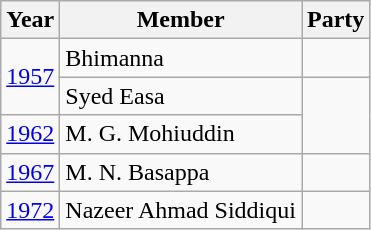<table class="wikitable">
<tr>
<th>Year</th>
<th>Member</th>
<th colspan="2">Party</th>
</tr>
<tr>
<td rowspan="2"><a href='#'>1957</a></td>
<td>Bhimanna</td>
<td></td>
</tr>
<tr>
<td>Syed Easa</td>
</tr>
<tr>
<td><a href='#'>1962</a></td>
<td>M. G. Mohiuddin</td>
</tr>
<tr>
<td><a href='#'>1967</a></td>
<td>M. N. Basappa</td>
<td></td>
</tr>
<tr>
<td><a href='#'>1972</a></td>
<td>Nazeer Ahmad Siddiqui</td>
<td></td>
</tr>
</table>
